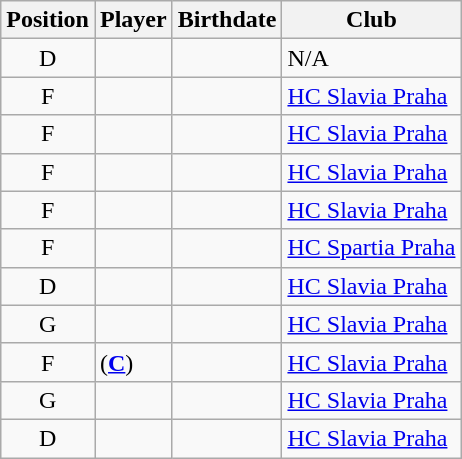<table class="wikitable sortable" style="margin: 1em 1em 0; background: #f9f9f9; border: 1px #aaa solid; border-collapse: collapse; text-align: center; border: 1px solid; padding: 4px; border-spacing=0;">
<tr>
<th>Position</th>
<th>Player</th>
<th>Birthdate</th>
<th>Club</th>
</tr>
<tr>
<td>D</td>
<td align="left"></td>
<td align="right"></td>
<td align="left">N/A</td>
</tr>
<tr>
<td>F</td>
<td align="left"></td>
<td align="right"></td>
<td align="left"> <a href='#'>HC Slavia Praha</a></td>
</tr>
<tr>
<td>F</td>
<td align="left"></td>
<td align="right"></td>
<td align="left"> <a href='#'>HC Slavia Praha</a></td>
</tr>
<tr>
<td>F</td>
<td align="left"></td>
<td align="right"></td>
<td align="left"> <a href='#'>HC Slavia Praha</a></td>
</tr>
<tr>
<td>F</td>
<td align="left"></td>
<td align="right"></td>
<td align="left"> <a href='#'>HC Slavia Praha</a></td>
</tr>
<tr>
<td>F</td>
<td align="left"></td>
<td align="right"></td>
<td align="left"> <a href='#'>HC Spartia Praha</a></td>
</tr>
<tr>
<td>D</td>
<td align="left"></td>
<td align="right"></td>
<td align="left"> <a href='#'>HC Slavia Praha</a></td>
</tr>
<tr>
<td>G</td>
<td align="left"></td>
<td align="right"></td>
<td align="left"> <a href='#'>HC Slavia Praha</a></td>
</tr>
<tr>
<td>F</td>
<td align="left"> (<strong><a href='#'>C</a></strong>)</td>
<td align="right"></td>
<td align="left"> <a href='#'>HC Slavia Praha</a></td>
</tr>
<tr>
<td>G</td>
<td align="left"></td>
<td align="right"></td>
<td align="left"> <a href='#'>HC Slavia Praha</a></td>
</tr>
<tr>
<td>D</td>
<td align="left"></td>
<td align="right"></td>
<td align="left"> <a href='#'>HC Slavia Praha</a></td>
</tr>
</table>
